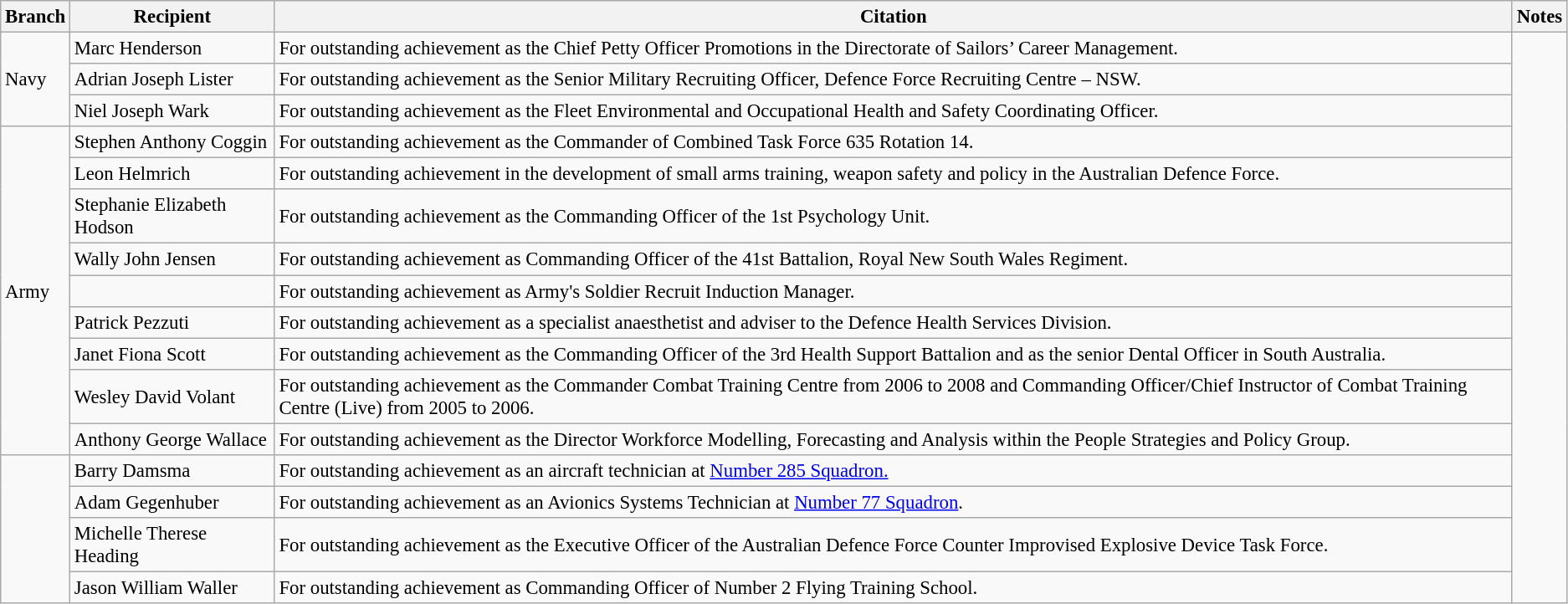<table class="wikitable" style="font-size:95%;">
<tr>
<th>Branch</th>
<th>Recipient</th>
<th>Citation</th>
<th>Notes</th>
</tr>
<tr>
<td rowspan=3>Navy</td>
<td> Marc Henderson</td>
<td>For outstanding achievement as the Chief Petty Officer Promotions in the Directorate of Sailors’ Career Management.</td>
<td rowspan=16></td>
</tr>
<tr>
<td> Adrian Joseph Lister </td>
<td>For outstanding achievement as the Senior Military Recruiting Officer, Defence Force Recruiting Centre – NSW.</td>
</tr>
<tr>
<td> Niel Joseph Wark </td>
<td>For outstanding achievement as the Fleet Environmental and Occupational Health and Safety Coordinating Officer.</td>
</tr>
<tr>
<td rowspan=9>Army</td>
<td> Stephen Anthony Coggin</td>
<td>For outstanding achievement as the Commander of Combined Task Force 635 Rotation 14.</td>
</tr>
<tr>
<td> Leon Helmrich</td>
<td>For outstanding achievement in the development of small arms training, weapon safety and policy in the Australian Defence Force.</td>
</tr>
<tr>
<td> Stephanie Elizabeth Hodson</td>
<td>For outstanding achievement as the Commanding Officer of the 1st Psychology Unit.</td>
</tr>
<tr>
<td> Wally John Jensen</td>
<td>For outstanding achievement as Commanding Officer of the 41st Battalion, Royal New South Wales Regiment.</td>
</tr>
<tr>
<td></td>
<td>For outstanding achievement as Army's Soldier Recruit Induction Manager.</td>
</tr>
<tr>
<td> Patrick Pezzuti </td>
<td>For outstanding achievement as a specialist anaesthetist and adviser to the Defence Health Services Division.</td>
</tr>
<tr>
<td> Janet Fiona Scott</td>
<td>For outstanding achievement as the Commanding Officer of the 3rd Health Support Battalion and as the senior Dental Officer in South Australia.</td>
</tr>
<tr>
<td> Wesley David Volant</td>
<td>For outstanding achievement as the Commander Combat Training Centre from 2006 to 2008 and Commanding Officer/Chief Instructor of Combat Training Centre (Live) from 2005 to 2006.</td>
</tr>
<tr>
<td> Anthony George Wallace</td>
<td>For outstanding achievement as the Director Workforce Modelling, Forecasting and Analysis within the People Strategies and Policy Group.</td>
</tr>
<tr>
<td rowspan=4></td>
<td> Barry Damsma</td>
<td>For outstanding achievement as an aircraft technician at <a href='#'>Number 285 Squadron.</a></td>
</tr>
<tr>
<td> Adam Gegenhuber</td>
<td>For outstanding achievement as an Avionics Systems Technician at <a href='#'>Number 77 Squadron</a>.</td>
</tr>
<tr>
<td> Michelle Therese Heading</td>
<td>For outstanding achievement as the Executive Officer of the Australian Defence Force Counter Improvised Explosive Device Task Force.</td>
</tr>
<tr>
<td> Jason William Waller</td>
<td>For outstanding achievement as Commanding Officer of Number 2 Flying Training School.</td>
</tr>
</table>
